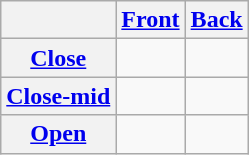<table class="wikitable" style=text-align:center>
<tr>
<th></th>
<th><a href='#'>Front</a></th>
<th><a href='#'>Back</a></th>
</tr>
<tr>
<th><a href='#'>Close</a></th>
<td></td>
<td></td>
</tr>
<tr>
<th><a href='#'>Close-mid</a></th>
<td></td>
<td></td>
</tr>
<tr>
<th><a href='#'>Open</a></th>
<td></td>
<td></td>
</tr>
</table>
